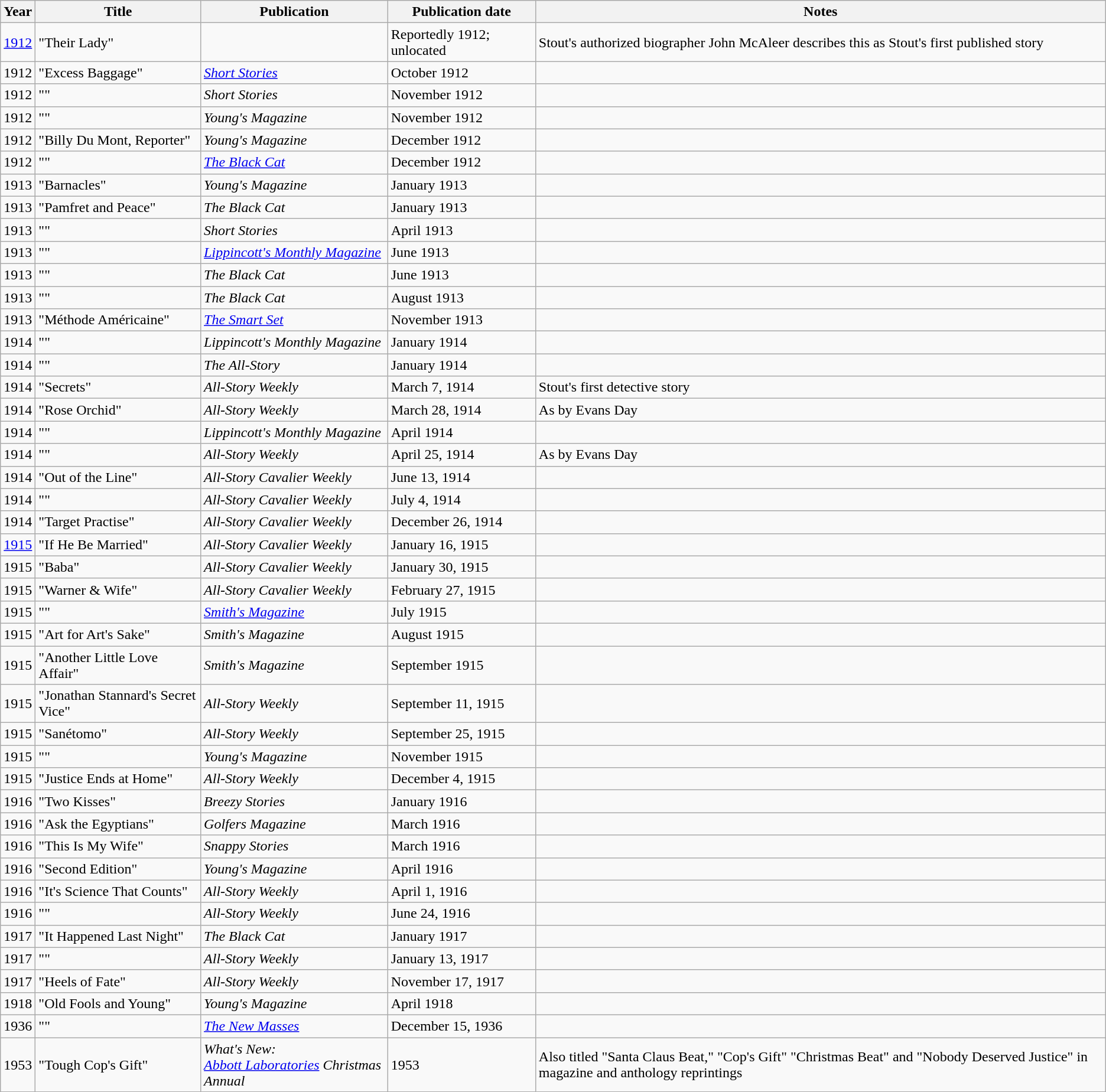<table class="wikitable sortable">
<tr>
<th>Year</th>
<th>Title</th>
<th class="unsortable">Publication</th>
<th class="unsortable">Publication date</th>
<th class="unsortable">Notes</th>
</tr>
<tr>
<td><a href='#'>1912</a></td>
<td>"Their Lady"</td>
<td></td>
<td>Reportedly 1912; unlocated</td>
<td>Stout's authorized biographer John McAleer describes this as Stout's first published story</td>
</tr>
<tr>
<td>1912</td>
<td>"Excess Baggage"</td>
<td><em><a href='#'>Short Stories</a></em></td>
<td>October 1912</td>
<td></td>
</tr>
<tr>
<td>1912</td>
<td>""</td>
<td><em>Short Stories</em></td>
<td>November 1912</td>
<td></td>
</tr>
<tr>
<td>1912</td>
<td>""</td>
<td><em>Young's Magazine</em></td>
<td>November 1912</td>
<td></td>
</tr>
<tr>
<td>1912</td>
<td>"Billy Du Mont, Reporter"</td>
<td><em>Young's Magazine</em></td>
<td>December 1912</td>
<td></td>
</tr>
<tr>
<td>1912</td>
<td>""</td>
<td><em><a href='#'>The Black Cat</a></em></td>
<td>December 1912</td>
<td></td>
</tr>
<tr>
<td>1913</td>
<td>"Barnacles"</td>
<td><em>Young's Magazine</em></td>
<td>January 1913</td>
<td></td>
</tr>
<tr>
<td>1913</td>
<td>"Pamfret and Peace"</td>
<td><em>The Black Cat</em></td>
<td>January 1913</td>
<td></td>
</tr>
<tr>
<td>1913</td>
<td>""</td>
<td><em>Short Stories</em></td>
<td>April 1913</td>
<td></td>
</tr>
<tr>
<td>1913</td>
<td>""</td>
<td><em><a href='#'>Lippincott's Monthly Magazine</a></em></td>
<td>June 1913</td>
<td></td>
</tr>
<tr>
<td>1913</td>
<td>""</td>
<td><em>The Black Cat</em></td>
<td>June 1913</td>
<td></td>
</tr>
<tr>
<td>1913</td>
<td>""</td>
<td><em>The Black Cat</em></td>
<td>August 1913</td>
<td></td>
</tr>
<tr>
<td>1913</td>
<td>"Méthode Américaine"</td>
<td><em><a href='#'>The Smart Set</a></em></td>
<td>November 1913</td>
<td></td>
</tr>
<tr>
<td>1914</td>
<td>""</td>
<td><em>Lippincott's Monthly Magazine</em></td>
<td>January 1914</td>
<td></td>
</tr>
<tr>
<td>1914</td>
<td>""</td>
<td><em>The All-Story</em></td>
<td>January 1914</td>
<td></td>
</tr>
<tr>
<td>1914</td>
<td>"Secrets"</td>
<td><em>All-Story Weekly</em></td>
<td>March 7, 1914</td>
<td>Stout's first detective story</td>
</tr>
<tr>
<td>1914</td>
<td>"Rose Orchid"</td>
<td><em>All-Story Weekly</em></td>
<td>March 28, 1914</td>
<td>As by Evans Day</td>
</tr>
<tr>
<td>1914</td>
<td>""</td>
<td><em>Lippincott's Monthly Magazine</em></td>
<td>April 1914</td>
<td></td>
</tr>
<tr>
<td>1914</td>
<td>""</td>
<td><em>All-Story Weekly</em></td>
<td>April 25, 1914</td>
<td>As by Evans Day</td>
</tr>
<tr>
<td>1914</td>
<td>"Out of the Line"</td>
<td><em>All-Story Cavalier Weekly</em></td>
<td>June 13, 1914</td>
<td></td>
</tr>
<tr>
<td>1914</td>
<td>""</td>
<td><em>All-Story Cavalier Weekly</em></td>
<td>July 4, 1914</td>
<td></td>
</tr>
<tr>
<td>1914</td>
<td>"Target Practise" </td>
<td><em>All-Story Cavalier Weekly</em></td>
<td>December 26, 1914</td>
<td></td>
</tr>
<tr>
<td><a href='#'>1915</a></td>
<td>"If He Be Married"</td>
<td><em>All-Story Cavalier Weekly</em></td>
<td>January 16, 1915</td>
<td></td>
</tr>
<tr>
<td>1915</td>
<td>"Baba"</td>
<td><em>All-Story Cavalier Weekly</em></td>
<td>January 30, 1915</td>
<td></td>
</tr>
<tr>
<td>1915</td>
<td>"Warner & Wife"</td>
<td><em>All-Story Cavalier Weekly</em></td>
<td>February 27, 1915</td>
<td></td>
</tr>
<tr>
<td>1915</td>
<td>""</td>
<td><em><a href='#'>Smith's Magazine</a></em></td>
<td>July 1915</td>
<td></td>
</tr>
<tr>
<td>1915</td>
<td>"Art for Art's Sake"</td>
<td><em>Smith's Magazine</em></td>
<td>August 1915</td>
<td></td>
</tr>
<tr>
<td>1915</td>
<td>"Another Little Love Affair"</td>
<td><em>Smith's Magazine</em></td>
<td>September 1915</td>
<td></td>
</tr>
<tr>
<td>1915</td>
<td>"Jonathan Stannard's Secret Vice"</td>
<td><em>All-Story Weekly</em></td>
<td>September 11, 1915</td>
<td></td>
</tr>
<tr>
<td>1915</td>
<td>"Sanétomo"</td>
<td><em>All-Story Weekly</em></td>
<td>September 25, 1915</td>
<td></td>
</tr>
<tr>
<td>1915</td>
<td>""</td>
<td><em>Young's Magazine</em></td>
<td>November 1915</td>
<td></td>
</tr>
<tr>
<td>1915</td>
<td>"Justice Ends at Home"</td>
<td><em>All-Story Weekly</em></td>
<td>December 4, 1915</td>
<td></td>
</tr>
<tr>
<td>1916</td>
<td>"Two Kisses"</td>
<td><em>Breezy Stories</em></td>
<td>January 1916</td>
<td></td>
</tr>
<tr>
<td>1916</td>
<td>"Ask the Egyptians"</td>
<td><em>Golfers Magazine</em></td>
<td>March 1916</td>
<td></td>
</tr>
<tr>
<td>1916</td>
<td>"This Is My Wife"</td>
<td><em>Snappy Stories</em></td>
<td>March 1916</td>
<td></td>
</tr>
<tr>
<td>1916</td>
<td>"Second Edition"</td>
<td><em>Young's Magazine</em></td>
<td>April 1916</td>
<td></td>
</tr>
<tr>
<td>1916</td>
<td>"It's Science That Counts"</td>
<td><em>All-Story Weekly</em></td>
<td>April 1, 1916</td>
<td></td>
</tr>
<tr>
<td>1916</td>
<td>""</td>
<td><em>All-Story Weekly</em></td>
<td>June 24, 1916</td>
<td></td>
</tr>
<tr>
<td>1917</td>
<td>"It Happened Last Night"</td>
<td><em>The Black Cat</em></td>
<td>January 1917</td>
<td></td>
</tr>
<tr>
<td>1917</td>
<td>""</td>
<td><em>All-Story Weekly</em></td>
<td>January 13, 1917</td>
<td></td>
</tr>
<tr>
<td>1917</td>
<td>"Heels of Fate"</td>
<td><em>All-Story Weekly</em></td>
<td>November 17, 1917</td>
<td></td>
</tr>
<tr>
<td>1918</td>
<td>"Old Fools and Young"</td>
<td><em>Young's Magazine</em></td>
<td>April 1918</td>
<td></td>
</tr>
<tr>
<td>1936</td>
<td>""</td>
<td><em><a href='#'>The New Masses</a></em></td>
<td>December 15, 1936</td>
<td></td>
</tr>
<tr>
<td>1953</td>
<td>"Tough Cop's Gift"</td>
<td><em>What's New:<br><a href='#'>Abbott Laboratories</a> Christmas Annual</em></td>
<td>1953</td>
<td>Also titled "Santa Claus Beat," "Cop's Gift" "Christmas Beat" and "Nobody Deserved Justice" in magazine and anthology reprintings</td>
</tr>
</table>
